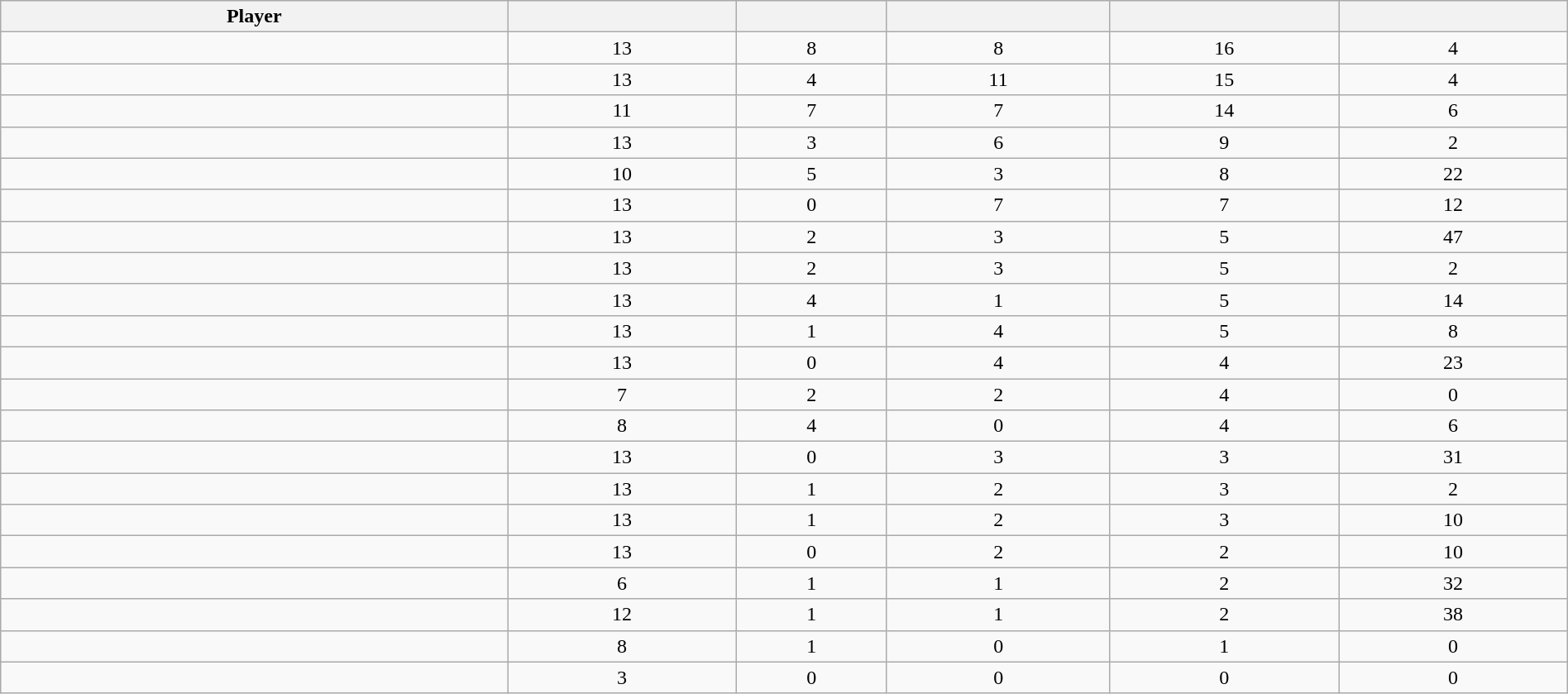<table class="wikitable sortable" style="width:100%;">
<tr align=center>
<th>Player</th>
<th></th>
<th></th>
<th></th>
<th></th>
<th></th>
</tr>
<tr align=center>
<td></td>
<td>13</td>
<td>8</td>
<td>8</td>
<td>16</td>
<td>4</td>
</tr>
<tr align=center>
<td></td>
<td>13</td>
<td>4</td>
<td>11</td>
<td>15</td>
<td>4</td>
</tr>
<tr align=center>
<td></td>
<td>11</td>
<td>7</td>
<td>7</td>
<td>14</td>
<td>6</td>
</tr>
<tr align=center>
<td></td>
<td>13</td>
<td>3</td>
<td>6</td>
<td>9</td>
<td>2</td>
</tr>
<tr align=center>
<td></td>
<td>10</td>
<td>5</td>
<td>3</td>
<td>8</td>
<td>22</td>
</tr>
<tr align=center>
<td></td>
<td>13</td>
<td>0</td>
<td>7</td>
<td>7</td>
<td>12</td>
</tr>
<tr align=center>
<td></td>
<td>13</td>
<td>2</td>
<td>3</td>
<td>5</td>
<td>47</td>
</tr>
<tr align=center>
<td></td>
<td>13</td>
<td>2</td>
<td>3</td>
<td>5</td>
<td>2</td>
</tr>
<tr align=center>
<td></td>
<td>13</td>
<td>4</td>
<td>1</td>
<td>5</td>
<td>14</td>
</tr>
<tr align=center>
<td></td>
<td>13</td>
<td>1</td>
<td>4</td>
<td>5</td>
<td>8</td>
</tr>
<tr align=center>
<td></td>
<td>13</td>
<td>0</td>
<td>4</td>
<td>4</td>
<td>23</td>
</tr>
<tr align=center>
<td></td>
<td>7</td>
<td>2</td>
<td>2</td>
<td>4</td>
<td>0</td>
</tr>
<tr align=center>
<td></td>
<td>8</td>
<td>4</td>
<td>0</td>
<td>4</td>
<td>6</td>
</tr>
<tr align=center>
<td></td>
<td>13</td>
<td>0</td>
<td>3</td>
<td>3</td>
<td>31</td>
</tr>
<tr align=center>
<td></td>
<td>13</td>
<td>1</td>
<td>2</td>
<td>3</td>
<td>2</td>
</tr>
<tr align=center>
<td></td>
<td>13</td>
<td>1</td>
<td>2</td>
<td>3</td>
<td>10</td>
</tr>
<tr align=center>
<td></td>
<td>13</td>
<td>0</td>
<td>2</td>
<td>2</td>
<td>10</td>
</tr>
<tr align=center>
<td></td>
<td>6</td>
<td>1</td>
<td>1</td>
<td>2</td>
<td>32</td>
</tr>
<tr align=center>
<td></td>
<td>12</td>
<td>1</td>
<td>1</td>
<td>2</td>
<td>38</td>
</tr>
<tr align=center>
<td></td>
<td>8</td>
<td>1</td>
<td>0</td>
<td>1</td>
<td>0</td>
</tr>
<tr align=center>
<td></td>
<td>3</td>
<td>0</td>
<td>0</td>
<td>0</td>
<td>0</td>
</tr>
</table>
